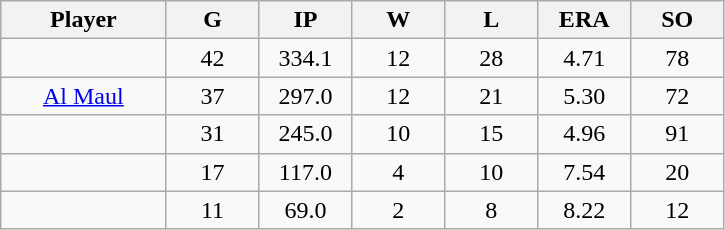<table class="wikitable sortable">
<tr>
<th bgcolor="#DDDDFF" width="16%">Player</th>
<th bgcolor="#DDDDFF" width="9%">G</th>
<th bgcolor="#DDDDFF" width="9%">IP</th>
<th bgcolor="#DDDDFF" width="9%">W</th>
<th bgcolor="#DDDDFF" width="9%">L</th>
<th bgcolor="#DDDDFF" width="9%">ERA</th>
<th bgcolor="#DDDDFF" width="9%">SO</th>
</tr>
<tr align="center">
<td></td>
<td>42</td>
<td>334.1</td>
<td>12</td>
<td>28</td>
<td>4.71</td>
<td>78</td>
</tr>
<tr align="center">
<td><a href='#'>Al Maul</a></td>
<td>37</td>
<td>297.0</td>
<td>12</td>
<td>21</td>
<td>5.30</td>
<td>72</td>
</tr>
<tr align=center>
<td></td>
<td>31</td>
<td>245.0</td>
<td>10</td>
<td>15</td>
<td>4.96</td>
<td>91</td>
</tr>
<tr align="center">
<td></td>
<td>17</td>
<td>117.0</td>
<td>4</td>
<td>10</td>
<td>7.54</td>
<td>20</td>
</tr>
<tr align="center">
<td></td>
<td>11</td>
<td>69.0</td>
<td>2</td>
<td>8</td>
<td>8.22</td>
<td>12</td>
</tr>
</table>
